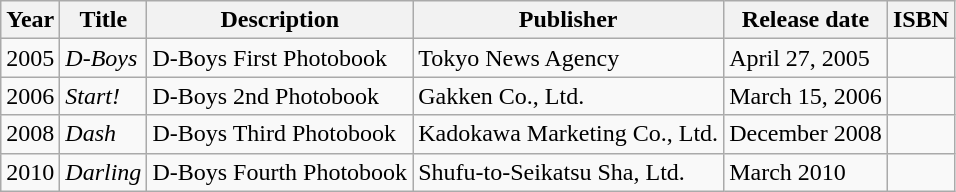<table class="wikitable">
<tr>
<th>Year</th>
<th>Title</th>
<th>Description</th>
<th>Publisher</th>
<th>Release date</th>
<th>ISBN</th>
</tr>
<tr>
<td>2005</td>
<td><em>D-Boys</em></td>
<td>D-Boys First Photobook</td>
<td>Tokyo News Agency</td>
<td>April 27, 2005</td>
<td></td>
</tr>
<tr>
<td>2006</td>
<td><em>Start!</em></td>
<td>D-Boys 2nd Photobook</td>
<td>Gakken Co., Ltd.</td>
<td>March 15, 2006</td>
<td></td>
</tr>
<tr>
<td>2008</td>
<td><em>Dash</em></td>
<td>D-Boys Third Photobook</td>
<td>Kadokawa Marketing Co., Ltd.</td>
<td>December 2008</td>
<td></td>
</tr>
<tr>
<td>2010</td>
<td><em>Darling</em></td>
<td>D-Boys Fourth Photobook</td>
<td>Shufu-to-Seikatsu Sha, Ltd.</td>
<td>March 2010</td>
<td></td>
</tr>
</table>
